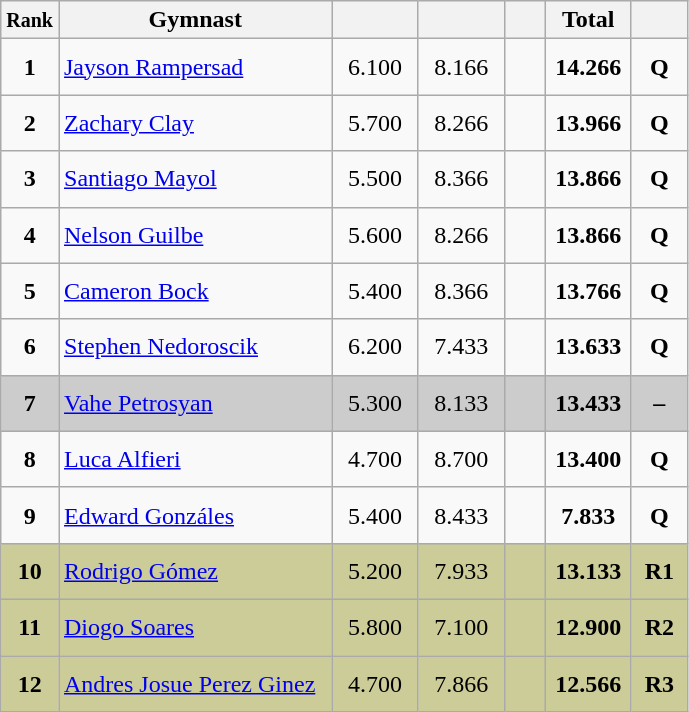<table class="wikitable sortable" style="text-align:center;">
<tr>
<th scope="col" style="width:15px;"><small>Rank</small></th>
<th scope="col" style="width:175px;">Gymnast</th>
<th scope="col" style="width:50px;"><small></small></th>
<th scope="col" style="width:50px;"><small></small></th>
<th scope="col" style="width:20px;"><small></small></th>
<th scope="col" style="width:50px;">Total</th>
<th scope="col" style="width:30px;"><small></small></th>
</tr>
<tr>
<td scope="row" style="text-align:center"><strong>1</strong></td>
<td style="height:30px; text-align:left;"> <a href='#'>Jayson Rampersad</a></td>
<td>6.100</td>
<td>8.166</td>
<td></td>
<td><strong>14.266</strong></td>
<td><strong>Q</strong></td>
</tr>
<tr>
<td scope="row" style="text-align:center"><strong>2</strong></td>
<td style="height:30px; text-align:left;"> <a href='#'>Zachary Clay</a></td>
<td>5.700</td>
<td>8.266</td>
<td></td>
<td><strong>13.966</strong></td>
<td><strong>Q</strong></td>
</tr>
<tr>
<td scope="row" style="text-align:center"><strong>3</strong></td>
<td style="height:30px; text-align:left;"> <a href='#'>Santiago Mayol</a></td>
<td>5.500</td>
<td>8.366</td>
<td></td>
<td><strong>13.866</strong></td>
<td><strong>Q</strong></td>
</tr>
<tr>
<td scope="row" style="text-align:center"><strong>4</strong></td>
<td style="height:30px; text-align:left;"> <a href='#'>Nelson Guilbe</a></td>
<td>5.600</td>
<td>8.266</td>
<td></td>
<td><strong>13.866</strong></td>
<td><strong>Q</strong></td>
</tr>
<tr>
<td scope="row" style="text-align:center"><strong>5</strong></td>
<td style="height:30px; text-align:left;"> <a href='#'>Cameron Bock</a></td>
<td>5.400</td>
<td>8.366</td>
<td></td>
<td><strong>13.766</strong></td>
<td><strong>Q</strong></td>
</tr>
<tr>
<td scope="row" style="text-align:center"><strong>6</strong></td>
<td style="height:30px; text-align:left;"> <a href='#'>Stephen Nedoroscik</a></td>
<td>6.200</td>
<td>7.433</td>
<td></td>
<td><strong>13.633</strong></td>
<td><strong>Q</strong></td>
</tr>
<tr style="background:#cccccc;">
<td scope="row" style="text-align:center"><strong>7</strong></td>
<td style="height:30px; text-align:left;"> <a href='#'>Vahe Petrosyan</a></td>
<td>5.300</td>
<td>8.133</td>
<td></td>
<td><strong>13.433</strong></td>
<td><strong>–</strong></td>
</tr>
<tr>
<td scope="row" style="text-align:center"><strong>8</strong></td>
<td style="height:30px; text-align:left;"> <a href='#'>Luca Alfieri</a></td>
<td>4.700</td>
<td>8.700</td>
<td></td>
<td><strong>13.400</strong></td>
<td><strong>Q</strong></td>
</tr>
<tr>
<td scope="row" style="text-align:center"><strong>9</strong></td>
<td style="height:30px; text-align:left;"> <a href='#'>Edward Gonzáles</a></td>
<td>5.400</td>
<td>8.433</td>
<td></td>
<td><strong>7.833</strong></td>
<td><strong>Q</strong></td>
</tr>
<tr style="background:#cccc99;">
<td scope="row" style="text-align:center"><strong>10</strong></td>
<td style="height:30px; text-align:left;"> <a href='#'>Rodrigo Gómez</a></td>
<td>5.200</td>
<td>7.933</td>
<td></td>
<td><strong>13.133</strong></td>
<td><strong>R1</strong></td>
</tr>
<tr style="background:#cccc99;">
<td scope="row" style="text-align:center"><strong>11</strong></td>
<td style="height:30px; text-align:left;"> <a href='#'>Diogo Soares</a></td>
<td>5.800</td>
<td>7.100</td>
<td></td>
<td><strong>12.900</strong></td>
<td><strong>R2</strong></td>
</tr>
<tr style="background:#cccc99;">
<td scope="row" style="text-align:center"><strong>12</strong></td>
<td style="height:30px; text-align:left;"> <a href='#'>Andres Josue Perez Ginez</a></td>
<td>4.700</td>
<td>7.866</td>
<td></td>
<td><strong>12.566</strong></td>
<td><strong>R3</strong></td>
</tr>
</table>
